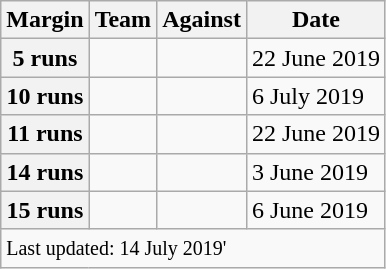<table class="wikitable sortable">
<tr>
<th>Margin</th>
<th>Team</th>
<th>Against</th>
<th data-sort-type=date>Date</th>
</tr>
<tr>
<th>5 runs</th>
<td></td>
<td></td>
<td>22 June 2019</td>
</tr>
<tr>
<th>10 runs</th>
<td></td>
<td></td>
<td>6 July 2019</td>
</tr>
<tr>
<th>11 runs</th>
<td></td>
<td></td>
<td>22 June 2019</td>
</tr>
<tr>
<th>14 runs</th>
<td></td>
<td></td>
<td>3 June 2019</td>
</tr>
<tr>
<th>15 runs</th>
<td></td>
<td></td>
<td>6 June 2019</td>
</tr>
<tr class = "sortbottom">
<td colspan="4"><small>Last updated: 14 July 2019'</small></td>
</tr>
</table>
